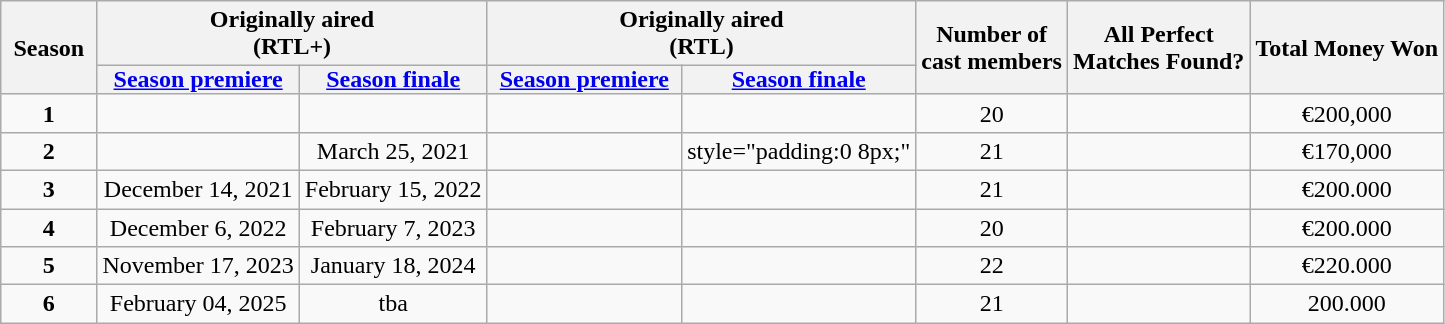<table class="wikitable" style="text-align:center">
<tr>
<th style="padding: 0 8px;" rowspan="2">Season</th>
<th colspan="2">Originally aired<br>(RTL+)</th>
<th colspan="2">Originally aired<br>(RTL)</th>
<th rowspan="2">Number of <br>cast members</th>
<th rowspan="2">All Perfect <br>Matches Found?</th>
<th rowspan="2">Total Money Won</th>
</tr>
<tr>
<th style="padding: 0 8px;"><a href='#'>Season premiere</a></th>
<th style="padding: 0 8px;"><a href='#'>Season finale</a></th>
<th style="padding: 0 8px;"><a href='#'>Season premiere</a></th>
<th style="padding: 0 8px;"><a href='#'>Season finale</a></th>
</tr>
<tr>
<td><strong>1</strong></td>
<td style="padding:0 8px;"></td>
<td style="padding:0 8px;"></td>
<td style="padding:0 8px;"></td>
<td style="padding:0 8px;"></td>
<td>20</td>
<td></td>
<td>€200,000</td>
</tr>
<tr>
<td><strong>2</strong></td>
<td style="padding:0 8px;"></td>
<td style="padding:0 8px;">March 25, 2021</td>
<td style="padding:0 8px;"></td>
<td>style="padding:0 8px;" </td>
<td>21</td>
<td></td>
<td>€170,000</td>
</tr>
<tr>
<td><strong>3</strong></td>
<td>December 14, 2021</td>
<td>February 15, 2022</td>
<td></td>
<td></td>
<td>21</td>
<td></td>
<td>€200.000</td>
</tr>
<tr>
<td><strong>4</strong></td>
<td>December 6, 2022</td>
<td>February 7, 2023</td>
<td></td>
<td></td>
<td>20</td>
<td></td>
<td>€200.000</td>
</tr>
<tr>
<td><strong>5</strong></td>
<td>November 17, 2023</td>
<td>January 18, 2024</td>
<td></td>
<td></td>
<td>22</td>
<td></td>
<td>€220.000</td>
</tr>
<tr>
<td><strong>6</strong></td>
<td>February 04, 2025</td>
<td>tba</td>
<td></td>
<td></td>
<td>21</td>
<td></td>
<td>200.000</td>
</tr>
</table>
